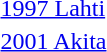<table>
<tr>
<td><a href='#'>1997 Lahti</a></td>
<td></td>
<td></td>
<td></td>
</tr>
<tr>
<td><a href='#'>2001 Akita</a></td>
<td></td>
<td></td>
<td></td>
</tr>
</table>
